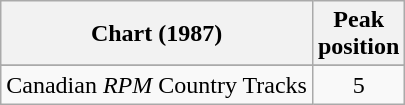<table class="wikitable sortable">
<tr>
<th align="left">Chart (1987)</th>
<th align="center">Peak<br>position</th>
</tr>
<tr>
</tr>
<tr>
<td align="left">Canadian <em>RPM</em> Country Tracks</td>
<td align="center">5</td>
</tr>
</table>
